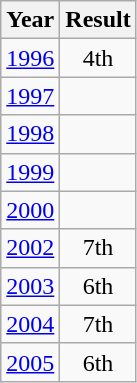<table class="wikitable" style="text-align:center">
<tr>
<th>Year</th>
<th>Result</th>
</tr>
<tr>
<td><a href='#'>1996</a></td>
<td>4th</td>
</tr>
<tr>
<td><a href='#'>1997</a></td>
<td></td>
</tr>
<tr>
<td><a href='#'>1998</a></td>
<td></td>
</tr>
<tr>
<td><a href='#'>1999</a></td>
<td></td>
</tr>
<tr>
<td><a href='#'>2000</a></td>
<td></td>
</tr>
<tr>
<td><a href='#'>2002</a></td>
<td>7th</td>
</tr>
<tr>
<td><a href='#'>2003</a></td>
<td>6th</td>
</tr>
<tr>
<td><a href='#'>2004</a></td>
<td>7th</td>
</tr>
<tr>
<td><a href='#'>2005</a></td>
<td>6th</td>
</tr>
</table>
